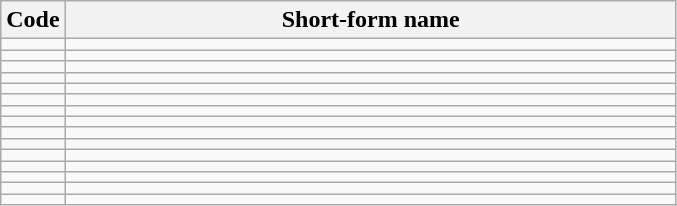<table class="wikitable sortable">
<tr>
<th>Code</th>
<th width=400px>Short-form name</th>
</tr>
<tr>
<td></td>
<td><em></em></td>
</tr>
<tr>
<td></td>
<td><em></em></td>
</tr>
<tr>
<td></td>
<td><em></em></td>
</tr>
<tr>
<td></td>
<td></td>
</tr>
<tr>
<td></td>
<td></td>
</tr>
<tr>
<td></td>
<td></td>
</tr>
<tr>
<td></td>
<td></td>
</tr>
<tr>
<td></td>
<td><em></em></td>
</tr>
<tr>
<td></td>
<td></td>
</tr>
<tr>
<td></td>
<td></td>
</tr>
<tr>
<td></td>
<td></td>
</tr>
<tr>
<td></td>
<td></td>
</tr>
<tr>
<td></td>
<td></td>
</tr>
<tr>
<td></td>
<td></td>
</tr>
<tr>
<td></td>
<td></td>
</tr>
</table>
